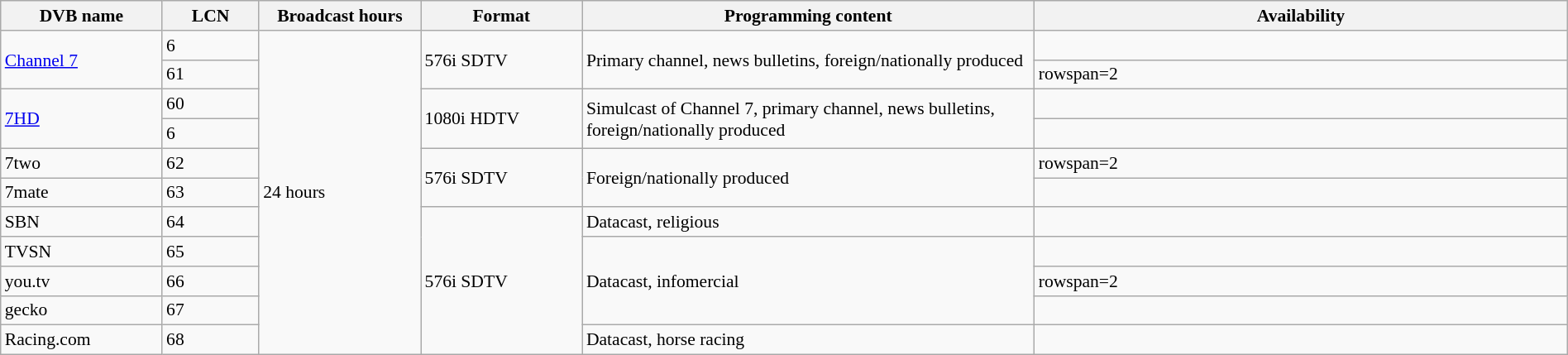<table class="wikitable" style="font-size:90%; width:100%;">
<tr>
<th width="10%">DVB name</th>
<th width="6%">LCN</th>
<th width="10%">Broadcast hours</th>
<th width="10%">Format</th>
<th width="28%">Programming content</th>
<th width="33%">Availability</th>
</tr>
<tr>
<td rowspan=2><a href='#'>Channel 7</a></td>
<td>6</td>
<td rowspan=11>24 hours</td>
<td rowspan=2>576i SDTV</td>
<td rowspan=2>Primary channel, news bulletins, foreign/nationally produced </td>
<td></td>
</tr>
<tr>
<td>61</td>
<td>rowspan=2 </td>
</tr>
<tr>
<td rowspan=2><a href='#'>7HD</a></td>
<td>60</td>
<td rowspan=2>1080i HDTV<br></td>
<td rowspan=2>Simulcast of Channel 7, primary channel, news bulletins, foreign/nationally produced </td>
</tr>
<tr>
<td>6</td>
<td></td>
</tr>
<tr>
<td>7two</td>
<td>62</td>
<td rowspan=2>576i SDTV<br></td>
<td rowspan=2>Foreign/nationally produced </td>
<td>rowspan=2 </td>
</tr>
<tr>
<td>7mate</td>
<td>63</td>
</tr>
<tr>
<td>SBN</td>
<td>64</td>
<td rowspan=5>576i SDTV<br></td>
<td>Datacast, religious </td>
<td></td>
</tr>
<tr>
<td>TVSN</td>
<td>65</td>
<td rowspan=3>Datacast, infomercial </td>
<td></td>
</tr>
<tr>
<td>you.tv</td>
<td>66</td>
<td>rowspan=2 </td>
</tr>
<tr>
<td>gecko</td>
<td>67</td>
</tr>
<tr>
<td>Racing.com</td>
<td>68</td>
<td>Datacast, horse racing </td>
<td></td>
</tr>
</table>
